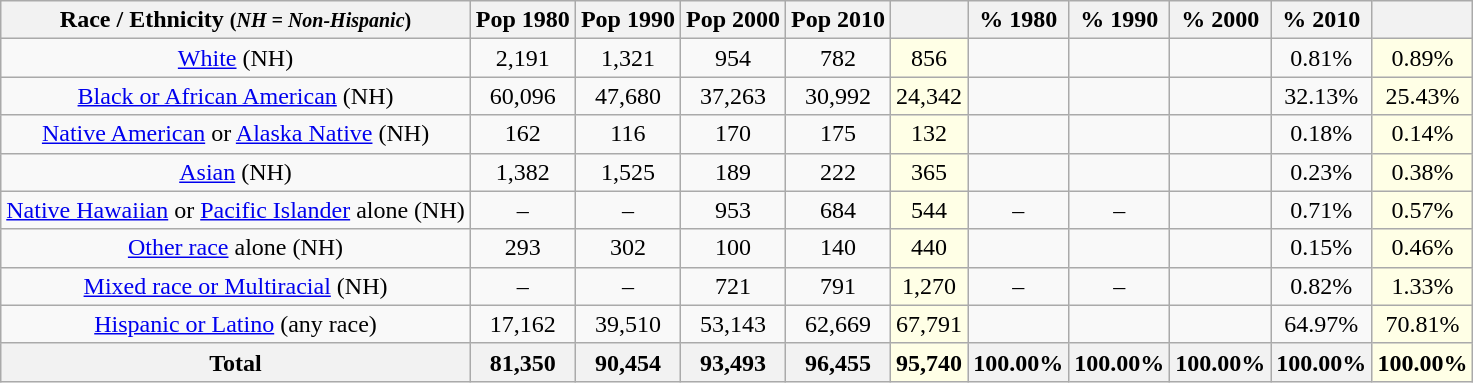<table class="wikitable" style="text-align:center;">
<tr>
<th>Race / Ethnicity <small>(<em>NH = Non-Hispanic</em>)</small></th>
<th>Pop 1980</th>
<th>Pop 1990</th>
<th>Pop 2000</th>
<th>Pop 2010</th>
<th></th>
<th>% 1980</th>
<th>% 1990</th>
<th>% 2000</th>
<th>% 2010</th>
<th></th>
</tr>
<tr>
<td><a href='#'>White</a> (NH)</td>
<td>2,191</td>
<td>1,321</td>
<td>954</td>
<td>782</td>
<td style="background: #ffffe6;">856</td>
<td></td>
<td></td>
<td></td>
<td>0.81%</td>
<td style="background: #ffffe6;">0.89%</td>
</tr>
<tr>
<td><a href='#'>Black or African American</a> (NH)</td>
<td>60,096</td>
<td>47,680</td>
<td>37,263</td>
<td>30,992</td>
<td style="background: #ffffe6;">24,342</td>
<td></td>
<td></td>
<td></td>
<td>32.13%</td>
<td style="background: #ffffe6;">25.43%</td>
</tr>
<tr>
<td><a href='#'>Native American</a> or <a href='#'>Alaska Native</a> (NH)</td>
<td>162</td>
<td>116</td>
<td>170</td>
<td>175</td>
<td style="background: #ffffe6;">132</td>
<td></td>
<td></td>
<td></td>
<td>0.18%</td>
<td style="background: #ffffe6;">0.14%</td>
</tr>
<tr>
<td><a href='#'>Asian</a> (NH)</td>
<td>1,382</td>
<td>1,525</td>
<td>189</td>
<td>222</td>
<td style="background: #ffffe6;">365</td>
<td></td>
<td></td>
<td></td>
<td>0.23%</td>
<td style="background: #ffffe6;">0.38%</td>
</tr>
<tr>
<td><a href='#'>Native Hawaiian</a> or <a href='#'>Pacific Islander</a> alone (NH)</td>
<td>–</td>
<td>–</td>
<td>953</td>
<td>684</td>
<td style="background: #ffffe6;">544</td>
<td>–</td>
<td>–</td>
<td></td>
<td>0.71%</td>
<td style="background: #ffffe6;">0.57%</td>
</tr>
<tr>
<td><a href='#'>Other race</a> alone (NH)</td>
<td>293</td>
<td>302</td>
<td>100</td>
<td>140</td>
<td style="background: #ffffe6;">440</td>
<td></td>
<td></td>
<td></td>
<td>0.15%</td>
<td style="background: #ffffe6;">0.46%</td>
</tr>
<tr>
<td><a href='#'>Mixed race or Multiracial</a> (NH)</td>
<td>–</td>
<td>–</td>
<td>721</td>
<td>791</td>
<td style="background: #ffffe6;">1,270</td>
<td>–</td>
<td>–</td>
<td></td>
<td>0.82%</td>
<td style="background: #ffffe6;">1.33%</td>
</tr>
<tr>
<td><a href='#'>Hispanic or Latino</a> (any race)</td>
<td>17,162</td>
<td>39,510</td>
<td>53,143</td>
<td>62,669</td>
<td style="background: #ffffe6;">67,791</td>
<td></td>
<td></td>
<td></td>
<td>64.97%</td>
<td style="background: #ffffe6;">70.81%</td>
</tr>
<tr>
<th>Total</th>
<th>81,350</th>
<th>90,454</th>
<th>93,493</th>
<th>96,455</th>
<th style="background: #ffffe6;">95,740</th>
<th>100.00%</th>
<th>100.00%</th>
<th>100.00%</th>
<th>100.00%</th>
<th style="background: #ffffe6;">100.00%</th>
</tr>
</table>
